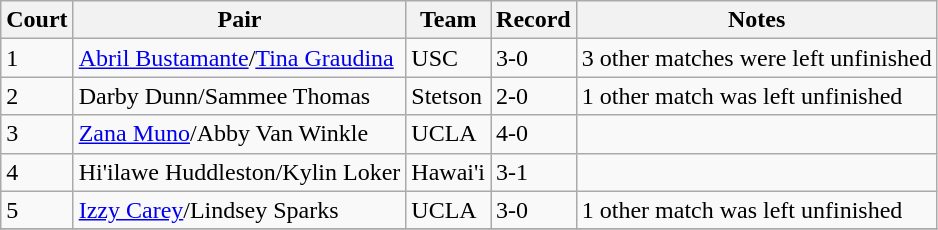<table class="wikitable sortable">
<tr>
<th>Court</th>
<th>Pair</th>
<th>Team</th>
<th>Record</th>
<th>Notes</th>
</tr>
<tr>
<td>1</td>
<td><a href='#'>Abril Bustamante</a>/<a href='#'>Tina Graudina</a></td>
<td>USC</td>
<td>3-0</td>
<td>3 other matches were left unfinished</td>
</tr>
<tr>
<td>2</td>
<td>Darby Dunn/Sammee Thomas</td>
<td>Stetson</td>
<td>2-0</td>
<td>1 other match was left unfinished</td>
</tr>
<tr>
<td>3</td>
<td><a href='#'>Zana Muno</a>/Abby Van Winkle</td>
<td>UCLA</td>
<td>4-0</td>
<td></td>
</tr>
<tr>
<td>4</td>
<td>Hi'ilawe Huddleston/Kylin Loker</td>
<td>Hawai'i</td>
<td>3-1</td>
<td></td>
</tr>
<tr>
<td>5</td>
<td><a href='#'>Izzy Carey</a>/Lindsey Sparks</td>
<td>UCLA</td>
<td>3-0</td>
<td>1 other match was left unfinished</td>
</tr>
<tr>
</tr>
</table>
